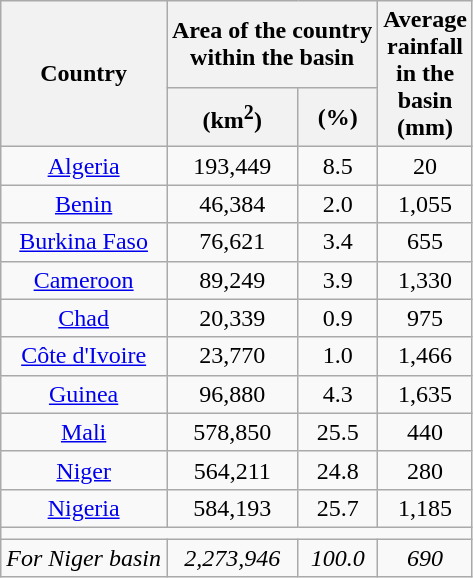<table class="wikitable" style="text-align:center;">
<tr>
<th rowspan="2">Country</th>
<th colspan="2">Area of the country<br>within the basin</th>
<th rowspan="2">Average<br>rainfall<br>in the<br>basin<br>(mm)</th>
</tr>
<tr>
<th>(km<sup>2</sup>)</th>
<th>(%)</th>
</tr>
<tr>
<td><a href='#'>Algeria</a> </td>
<td>193,449</td>
<td>8.5</td>
<td>20</td>
</tr>
<tr>
<td><a href='#'>Benin</a> </td>
<td>46,384</td>
<td>2.0</td>
<td>1,055</td>
</tr>
<tr>
<td><a href='#'>Burkina Faso</a> </td>
<td>76,621</td>
<td>3.4</td>
<td>655</td>
</tr>
<tr>
<td><a href='#'>Cameroon</a> </td>
<td>89,249</td>
<td>3.9</td>
<td>1,330</td>
</tr>
<tr>
<td><a href='#'>Chad</a> </td>
<td>20,339</td>
<td>0.9</td>
<td>975</td>
</tr>
<tr>
<td><a href='#'>Côte d'Ivoire</a> </td>
<td>23,770</td>
<td>1.0</td>
<td>1,466</td>
</tr>
<tr>
<td><a href='#'>Guinea</a> </td>
<td>96,880</td>
<td>4.3</td>
<td>1,635</td>
</tr>
<tr>
<td><a href='#'>Mali</a> </td>
<td>578,850</td>
<td>25.5</td>
<td>440</td>
</tr>
<tr>
<td><a href='#'>Niger</a> </td>
<td>564,211</td>
<td>24.8</td>
<td>280</td>
</tr>
<tr>
<td><a href='#'>Nigeria</a> </td>
<td>584,193</td>
<td>25.7</td>
<td>1,185</td>
</tr>
<tr>
<td colspan="4"></td>
</tr>
<tr>
<td><em>For Niger basin</em></td>
<td><em>2,273,946</em></td>
<td><em>100.0</em></td>
<td><em>690</em></td>
</tr>
</table>
